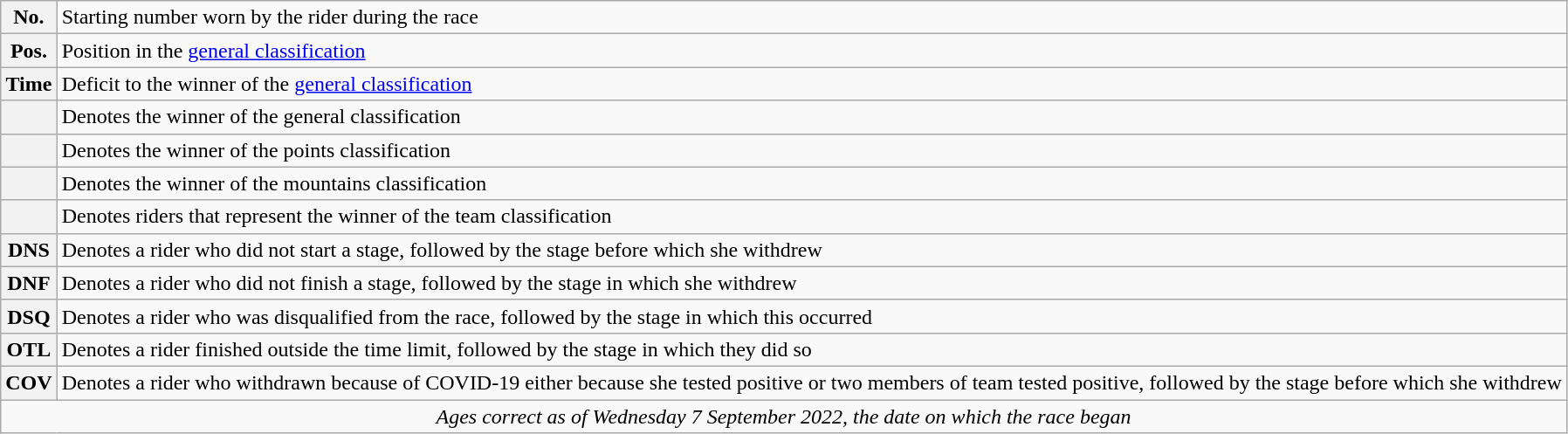<table class="wikitable">
<tr>
<th scope="row" style="text-align:center;">No.</th>
<td>Starting number worn by the rider during the race</td>
</tr>
<tr>
<th scope="row" style="text-align:center;">Pos.</th>
<td>Position in the <a href='#'>general classification</a></td>
</tr>
<tr>
<th scope="row" style="text-align:center;">Time</th>
<td>Deficit to the winner of the <a href='#'>general classification</a></td>
</tr>
<tr>
<th scope="row" style="text-align:center;"></th>
<td>Denotes the winner of the general classification</td>
</tr>
<tr>
<th scope="row" style="text-align:center;"></th>
<td>Denotes the winner of the points classification</td>
</tr>
<tr>
<th scope="row" style="text-align:center;"></th>
<td>Denotes the winner of the mountains classification</td>
</tr>
<tr>
<th scope="row" style="text-align:center;"></th>
<td>Denotes riders that represent the winner of the team classification</td>
</tr>
<tr>
<th scope="row" style="text-align:center;">DNS</th>
<td>Denotes a rider who did not start a stage, followed by the stage before which she withdrew</td>
</tr>
<tr>
<th scope="row" style="text-align:center;">DNF</th>
<td>Denotes a rider who did not finish a stage, followed by the stage in which she withdrew</td>
</tr>
<tr>
<th scope="row" style="text-align:center;">DSQ</th>
<td>Denotes a rider who was disqualified from the race, followed by the stage in which this occurred</td>
</tr>
<tr>
<th scope="row" style="text-align:center;">OTL</th>
<td>Denotes a rider finished outside the time limit, followed by the stage in which they did so</td>
</tr>
<tr>
<th scope="row" style="text-align:center;">COV</th>
<td>Denotes a rider who withdrawn because of COVID-19 either because she tested positive or two members of team tested positive, followed by the stage before which she withdrew</td>
</tr>
<tr>
<td style="text-align:center;" colspan="2"><em>Ages correct as of Wednesday 7 September 2022, the date on which the race began</em></td>
</tr>
</table>
